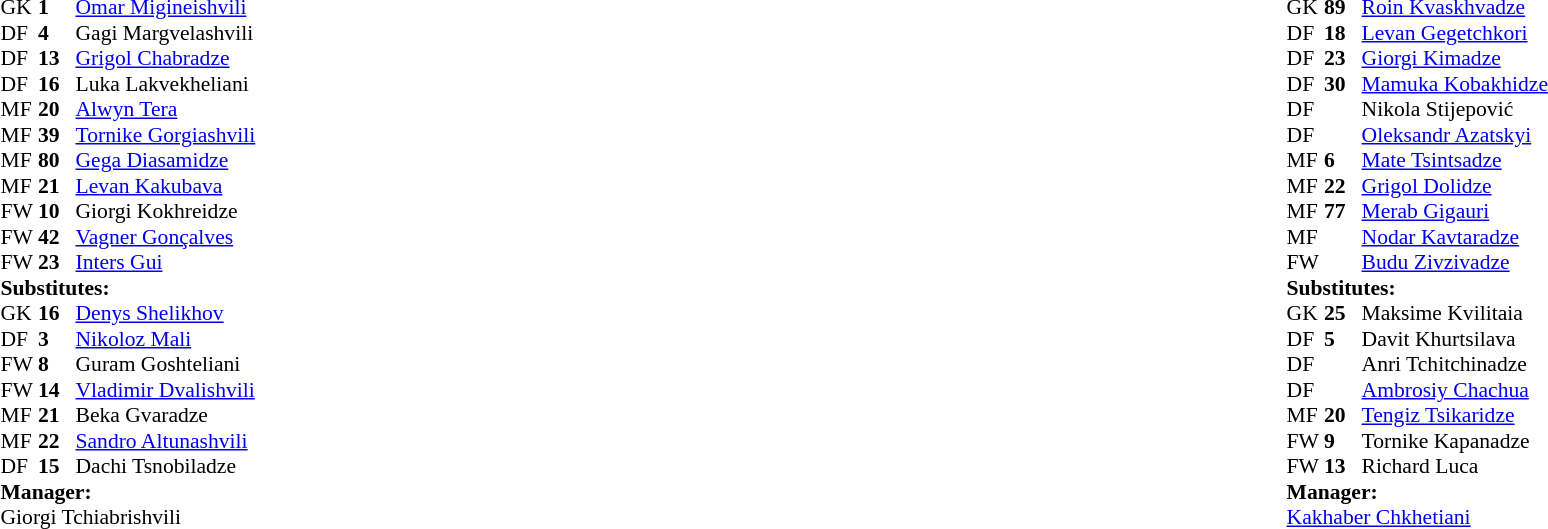<table width="100%">
<tr>
<td valign="top" width="50%"><br><table style="font-size: 90%" cellspacing="0" cellpadding="0">
<tr>
<td colspan=4></td>
</tr>
<tr>
<th width="25"></th>
<th width="25"></th>
</tr>
<tr>
<td>GK</td>
<td><strong>1</strong></td>
<td> <a href='#'>Omar Migineishvili</a></td>
</tr>
<tr>
<td>DF</td>
<td><strong>4 </strong></td>
<td> Gagi Margvelashvili</td>
</tr>
<tr>
<td>DF</td>
<td><strong>13</strong></td>
<td> <a href='#'>Grigol Chabradze</a></td>
</tr>
<tr>
<td>DF</td>
<td><strong>16</strong></td>
<td> Luka Lakvekheliani</td>
</tr>
<tr>
<td>MF</td>
<td><strong>20</strong></td>
<td> <a href='#'>Alwyn Tera</a></td>
<td></td>
<td></td>
</tr>
<tr>
<td>MF</td>
<td><strong>39</strong></td>
<td> <a href='#'>Tornike Gorgiashvili</a></td>
<td></td>
</tr>
<tr>
<td>MF</td>
<td><strong>80</strong></td>
<td> <a href='#'>Gega Diasamidze</a></td>
<td></td>
<td></td>
</tr>
<tr>
<td>MF</td>
<td><strong>21</strong></td>
<td> <a href='#'>Levan Kakubava</a></td>
</tr>
<tr>
<td>FW</td>
<td><strong>10</strong></td>
<td> Giorgi Kokhreidze</td>
<td></td>
</tr>
<tr>
<td>FW</td>
<td><strong>42</strong></td>
<td> <a href='#'>Vagner Gonçalves</a></td>
</tr>
<tr>
<td>FW</td>
<td><strong>23 </strong></td>
<td> <a href='#'>Inters Gui</a></td>
<td></td>
<td></td>
</tr>
<tr>
<td colspan=3><strong>Substitutes:</strong></td>
</tr>
<tr>
<td>GK</td>
<td><strong>16</strong></td>
<td> <a href='#'>Denys Shelikhov</a></td>
</tr>
<tr>
<td>DF</td>
<td><strong>3 </strong></td>
<td> <a href='#'>Nikoloz Mali</a></td>
</tr>
<tr>
<td>FW</td>
<td><strong>8 </strong></td>
<td> Guram Goshteliani</td>
<td></td>
<td></td>
</tr>
<tr>
<td>FW</td>
<td><strong>14</strong></td>
<td> <a href='#'>Vladimir Dvalishvili</a></td>
</tr>
<tr>
<td>MF</td>
<td><strong>21</strong></td>
<td> Beka Gvaradze</td>
<td></td>
<td></td>
</tr>
<tr>
<td>MF</td>
<td><strong>22</strong></td>
<td> <a href='#'>Sandro Altunashvili</a></td>
<td></td>
<td></td>
</tr>
<tr>
<td>DF</td>
<td><strong>15</strong></td>
<td> Dachi Tsnobiladze</td>
</tr>
<tr>
<td colspan=3><strong>Manager:</strong></td>
</tr>
<tr>
<td colspan=3> Giorgi Tchiabrishvili</td>
</tr>
</table>
</td>
<td valign="top" width="50%"><br><table style="font-size: 90%" cellspacing="0" cellpadding="0" align="center">
<tr>
<td colspan=4></td>
</tr>
<tr>
<th width=25></th>
<th width=25></th>
</tr>
<tr>
<td>GK</td>
<td><strong>89</strong></td>
<td> <a href='#'>Roin Kvaskhvadze</a></td>
</tr>
<tr>
<td>DF</td>
<td><strong>18</strong></td>
<td> <a href='#'>Levan Gegetchkori</a></td>
<td></td>
</tr>
<tr>
<td>DF</td>
<td><strong>23</strong></td>
<td> <a href='#'>Giorgi Kimadze</a></td>
<td></td>
</tr>
<tr>
<td>DF</td>
<td><strong>30</strong></td>
<td> <a href='#'>Mamuka Kobakhidze</a></td>
</tr>
<tr>
<td>DF</td>
<td><strong>  </strong></td>
<td> Nikola Stijepović</td>
</tr>
<tr>
<td>DF</td>
<td><strong>  </strong></td>
<td> <a href='#'>Oleksandr Azatskyi</a></td>
</tr>
<tr>
<td>MF</td>
<td><strong>6 </strong></td>
<td> <a href='#'>Mate Tsintsadze</a></td>
<td></td>
<td></td>
</tr>
<tr>
<td>MF</td>
<td><strong>22</strong></td>
<td> <a href='#'>Grigol Dolidze</a></td>
<td></td>
<td></td>
</tr>
<tr>
<td>MF</td>
<td><strong>77</strong></td>
<td> <a href='#'>Merab Gigauri</a></td>
<td></td>
</tr>
<tr>
<td>MF</td>
<td><strong>  </strong></td>
<td> <a href='#'>Nodar Kavtaradze</a></td>
</tr>
<tr>
<td>FW</td>
<td><strong>  </strong></td>
<td> <a href='#'>Budu Zivzivadze</a></td>
<td></td>
<td></td>
</tr>
<tr>
<td colspan=3><strong>Substitutes:</strong></td>
</tr>
<tr>
<td>GK</td>
<td><strong>25</strong></td>
<td> Maksime Kvilitaia</td>
</tr>
<tr>
<td>DF</td>
<td><strong>5 </strong></td>
<td> Davit Khurtsilava</td>
</tr>
<tr>
<td>DF</td>
<td><strong>  </strong></td>
<td> Anri Tchitchinadze</td>
</tr>
<tr>
<td>DF</td>
<td><strong>  </strong></td>
<td> <a href='#'>Ambrosiy Chachua</a></td>
<td></td>
<td></td>
</tr>
<tr>
<td>MF</td>
<td><strong>20</strong></td>
<td> <a href='#'>Tengiz Tsikaridze</a></td>
<td></td>
<td></td>
</tr>
<tr>
<td>FW</td>
<td><strong>9 </strong></td>
<td> Tornike Kapanadze</td>
<td></td>
<td></td>
</tr>
<tr>
<td>FW</td>
<td><strong>13</strong></td>
<td> Richard Luca</td>
</tr>
<tr>
<td colspan=3><strong>Manager:</strong></td>
</tr>
<tr>
<td colspan=3> <a href='#'>Kakhaber Chkhetiani</a></td>
</tr>
</table>
</td>
</tr>
</table>
